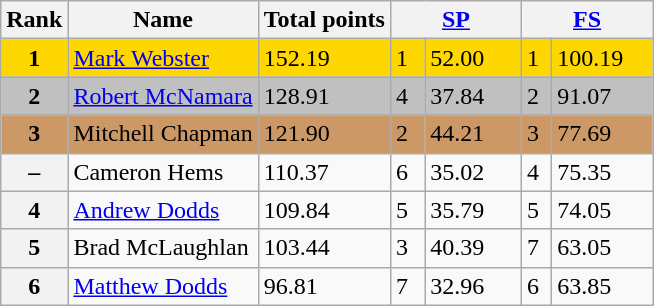<table class="wikitable sortable">
<tr>
<th>Rank</th>
<th>Name</th>
<th>Total points</th>
<th colspan="2" width="80px"><a href='#'>SP</a></th>
<th colspan="2" width="80px"><a href='#'>FS</a></th>
</tr>
<tr bgcolor="gold">
<td align="center"><strong>1</strong></td>
<td><a href='#'>Mark Webster</a></td>
<td>152.19</td>
<td>1</td>
<td>52.00</td>
<td>1</td>
<td>100.19</td>
</tr>
<tr bgcolor="silver">
<td align="center"><strong>2</strong></td>
<td><a href='#'>Robert McNamara</a></td>
<td>128.91</td>
<td>4</td>
<td>37.84</td>
<td>2</td>
<td>91.07</td>
</tr>
<tr bgcolor="cc9966">
<td align="center"><strong>3</strong></td>
<td>Mitchell Chapman</td>
<td>121.90</td>
<td>2</td>
<td>44.21</td>
<td>3</td>
<td>77.69</td>
</tr>
<tr>
<th>–</th>
<td> Cameron Hems</td>
<td>110.37</td>
<td>6</td>
<td>35.02</td>
<td>4</td>
<td>75.35</td>
</tr>
<tr>
<th>4</th>
<td><a href='#'>Andrew Dodds</a></td>
<td>109.84</td>
<td>5</td>
<td>35.79</td>
<td>5</td>
<td>74.05</td>
</tr>
<tr>
<th>5</th>
<td>Brad McLaughlan</td>
<td>103.44</td>
<td>3</td>
<td>40.39</td>
<td>7</td>
<td>63.05</td>
</tr>
<tr>
<th>6</th>
<td><a href='#'>Matthew Dodds</a></td>
<td>96.81</td>
<td>7</td>
<td>32.96</td>
<td>6</td>
<td>63.85</td>
</tr>
</table>
